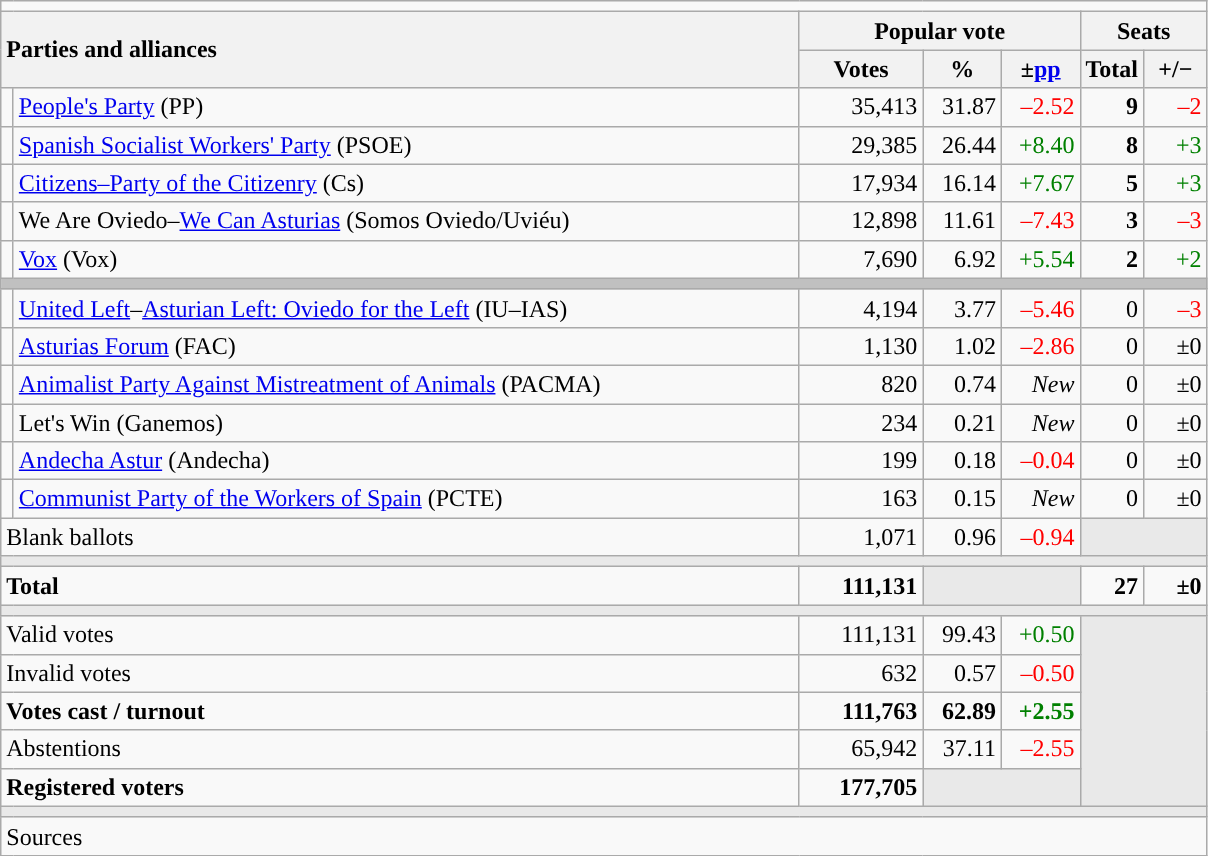<table class="wikitable" style="text-align:right;">
<tr>
<td colspan="7"></td>
</tr>
<tr>
<th style="text-align:left;" rowspan="2" colspan="2" width="525">Parties and alliances</th>
<th colspan="3">Popular vote</th>
<th colspan="2">Seats</th>
</tr>
<tr>
<th width="75">Votes</th>
<th width="45">%</th>
<th width="45">±<a href='#'>pp</a></th>
<th width="35">Total</th>
<th width="35">+/−</th>
</tr>
<tr>
<td width="1" style="color:inherit;background:"></td>
<td align="left"><a href='#'>People's Party</a> (PP)</td>
<td>35,413</td>
<td>31.87</td>
<td style="color:red;">–2.52</td>
<td><strong>9</strong></td>
<td style="color:red;">–2</td>
</tr>
<tr>
<td style="color:inherit;background:"></td>
<td align="left"><a href='#'>Spanish Socialist Workers' Party</a> (PSOE)</td>
<td>29,385</td>
<td>26.44</td>
<td style="color:green;">+8.40</td>
<td><strong>8</strong></td>
<td style="color:green;">+3</td>
</tr>
<tr>
<td style="color:inherit;background:"></td>
<td align="left"><a href='#'>Citizens–Party of the Citizenry</a> (Cs)</td>
<td>17,934</td>
<td>16.14</td>
<td style="color:green;">+7.67</td>
<td><strong>5</strong></td>
<td style="color:green;">+3</td>
</tr>
<tr>
<td style="color:inherit;background:"></td>
<td align="left">We Are Oviedo–<a href='#'>We Can Asturias</a> (Somos Oviedo/Uviéu)</td>
<td>12,898</td>
<td>11.61</td>
<td style="color:red;">–7.43</td>
<td><strong>3</strong></td>
<td style="color:red;">–3</td>
</tr>
<tr>
<td style="color:inherit;background:"></td>
<td align="left"><a href='#'>Vox</a> (Vox)</td>
<td>7,690</td>
<td>6.92</td>
<td style="color:green;">+5.54</td>
<td><strong>2</strong></td>
<td style="color:green;">+2</td>
</tr>
<tr>
<td colspan="7" style="color:inherit;background:#C0C0C0"></td>
</tr>
<tr>
<td style="color:inherit;background:"></td>
<td align="left"><a href='#'>United Left</a>–<a href='#'>Asturian Left: Oviedo for the Left</a> (IU–IAS)</td>
<td>4,194</td>
<td>3.77</td>
<td style="color:red;">–5.46</td>
<td>0</td>
<td style="color:red;">–3</td>
</tr>
<tr>
<td style="color:inherit;background:"></td>
<td align="left"><a href='#'>Asturias Forum</a> (FAC)</td>
<td>1,130</td>
<td>1.02</td>
<td style="color:red;">–2.86</td>
<td>0</td>
<td>±0</td>
</tr>
<tr>
<td style="color:inherit;background:"></td>
<td align="left"><a href='#'>Animalist Party Against Mistreatment of Animals</a> (PACMA)</td>
<td>820</td>
<td>0.74</td>
<td><em>New</em></td>
<td>0</td>
<td>±0</td>
</tr>
<tr>
<td style="color:inherit;background:"></td>
<td align="left">Let's Win (Ganemos)</td>
<td>234</td>
<td>0.21</td>
<td><em>New</em></td>
<td>0</td>
<td>±0</td>
</tr>
<tr>
<td style="color:inherit;background:"></td>
<td align="left"><a href='#'>Andecha Astur</a> (Andecha)</td>
<td>199</td>
<td>0.18</td>
<td style="color:red;">–0.04</td>
<td>0</td>
<td>±0</td>
</tr>
<tr>
<td style="color:inherit;background:"></td>
<td align="left"><a href='#'>Communist Party of the Workers of Spain</a> (PCTE)</td>
<td>163</td>
<td>0.15</td>
<td><em>New</em></td>
<td>0</td>
<td>±0</td>
</tr>
<tr>
<td align="left" colspan="2">Blank ballots</td>
<td>1,071</td>
<td>0.96</td>
<td style="color:red;">–0.94</td>
<td style="color:inherit;background:#E9E9E9" colspan="2"></td>
</tr>
<tr>
<td colspan="7" style="color:inherit;background:#E9E9E9"></td>
</tr>
<tr style="font-weight:bold;">
<td align="left" colspan="2">Total</td>
<td>111,131</td>
<td bgcolor="#E9E9E9" colspan="2"></td>
<td>27</td>
<td>±0</td>
</tr>
<tr>
<td colspan="7" style="color:inherit;background:#E9E9E9"></td>
</tr>
<tr>
<td align="left" colspan="2">Valid votes</td>
<td>111,131</td>
<td>99.43</td>
<td style="color:green;">+0.50</td>
<td bgcolor="#E9E9E9" colspan="2" rowspan="5"></td>
</tr>
<tr>
<td align="left" colspan="2">Invalid votes</td>
<td>632</td>
<td>0.57</td>
<td style="color:red;">–0.50</td>
</tr>
<tr style="font-weight:bold;">
<td align="left" colspan="2">Votes cast / turnout</td>
<td>111,763</td>
<td>62.89</td>
<td style="color:green;">+2.55</td>
</tr>
<tr>
<td align="left" colspan="2">Abstentions</td>
<td>65,942</td>
<td>37.11</td>
<td style="color:red;">–2.55</td>
</tr>
<tr style="font-weight:bold;">
<td align="left" colspan="2">Registered voters</td>
<td>177,705</td>
<td bgcolor="#E9E9E9" colspan="2"></td>
</tr>
<tr>
<td colspan="7" style="color:inherit;background:#E9E9E9"></td>
</tr>
<tr>
<td align="left" colspan="7">Sources</td>
</tr>
</table>
